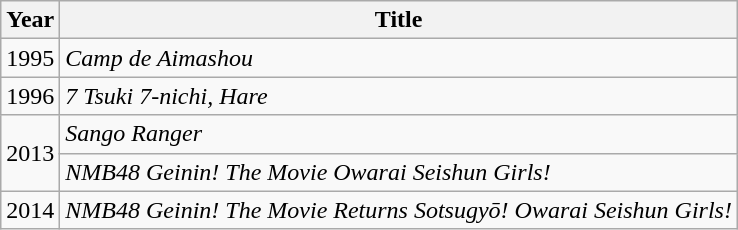<table class="wikitable">
<tr>
<th>Year</th>
<th>Title</th>
</tr>
<tr>
<td>1995</td>
<td><em>Camp de Aimashou</em></td>
</tr>
<tr>
<td>1996</td>
<td><em>7 Tsuki 7-nichi, Hare</em></td>
</tr>
<tr>
<td rowspan="2">2013</td>
<td><em>Sango Ranger</em></td>
</tr>
<tr>
<td><em>NMB48 Geinin! The Movie Owarai Seishun Girls!</em></td>
</tr>
<tr>
<td>2014</td>
<td><em>NMB48 Geinin! The Movie Returns Sotsugyō! Owarai Seishun Girls!</em></td>
</tr>
</table>
